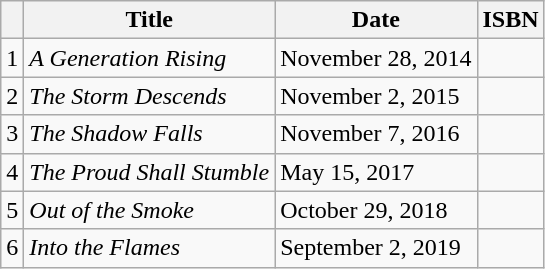<table class="wikitable">
<tr>
<th></th>
<th>Title</th>
<th>Date</th>
<th>ISBN</th>
</tr>
<tr>
<td>1</td>
<td><em>A Generation Rising</em></td>
<td>November 28, 2014</td>
<td></td>
</tr>
<tr>
<td>2</td>
<td><em>The Storm Descends</em></td>
<td>November 2, 2015</td>
<td></td>
</tr>
<tr>
<td>3</td>
<td><em>The Shadow Falls</em></td>
<td>November 7, 2016</td>
<td></td>
</tr>
<tr>
<td>4</td>
<td><em>The Proud Shall Stumble</em></td>
<td>May 15, 2017</td>
<td></td>
</tr>
<tr>
<td>5</td>
<td><em>Out of the Smoke</em></td>
<td>October 29, 2018</td>
<td></td>
</tr>
<tr>
<td>6</td>
<td><em>Into the Flames</em></td>
<td>September 2, 2019</td>
<td></td>
</tr>
</table>
